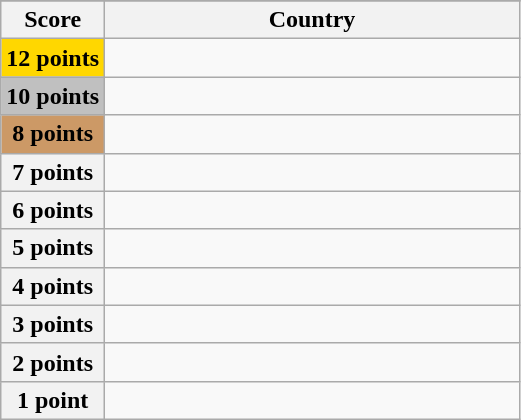<table class="wikitable">
<tr>
</tr>
<tr>
<th scope="col" width="20%">Score</th>
<th scope="col">Country</th>
</tr>
<tr>
<th scope="row" style="background:gold">12 points</th>
<td></td>
</tr>
<tr>
<th scope="row" style="background:silver">10 points</th>
<td></td>
</tr>
<tr>
<th scope="row" style="background:#CC9966">8 points</th>
<td></td>
</tr>
<tr>
<th scope="row">7 points</th>
<td></td>
</tr>
<tr>
<th scope="row">6 points</th>
<td></td>
</tr>
<tr>
<th scope="row">5 points</th>
<td></td>
</tr>
<tr>
<th scope="row">4 points</th>
<td></td>
</tr>
<tr>
<th scope="row">3 points</th>
<td></td>
</tr>
<tr>
<th scope="row">2 points</th>
<td></td>
</tr>
<tr>
<th scope="row">1 point</th>
<td></td>
</tr>
</table>
